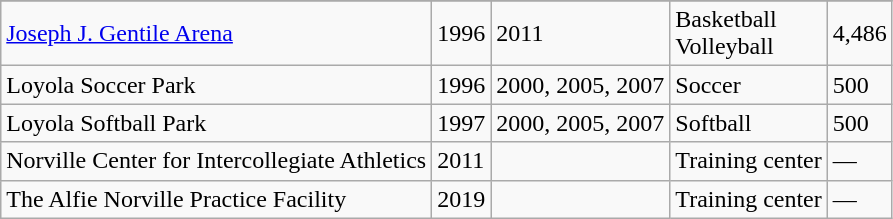<table class="wikitable">
<tr>
</tr>
<tr align=left>
<td><a href='#'>Joseph J. Gentile Arena</a></td>
<td>1996</td>
<td>2011</td>
<td>Basketball<br>Volleyball</td>
<td>4,486</td>
</tr>
<tr align=left>
<td>Loyola Soccer Park</td>
<td>1996</td>
<td>2000, 2005, 2007</td>
<td>Soccer</td>
<td>500</td>
</tr>
<tr align=left>
<td>Loyola Softball Park</td>
<td>1997</td>
<td>2000, 2005, 2007</td>
<td>Softball</td>
<td>500</td>
</tr>
<tr align=left>
<td>Norville Center for Intercollegiate Athletics</td>
<td>2011</td>
<td></td>
<td>Training center</td>
<td>—</td>
</tr>
<tr align=left>
<td>The Alfie Norville Practice Facility</td>
<td>2019</td>
<td></td>
<td>Training center</td>
<td>—</td>
</tr>
</table>
